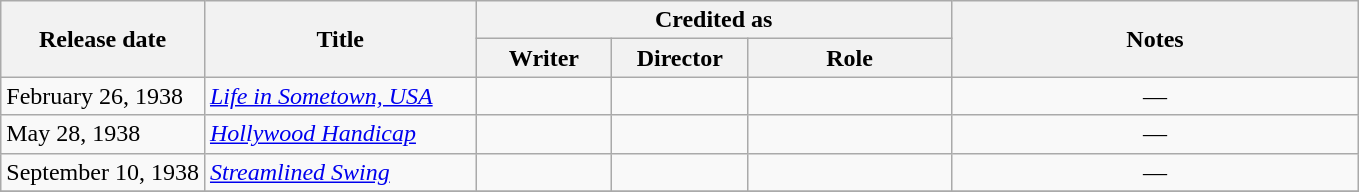<table class=wikitable style="text-align:center">
<tr>
<th style="width:15%;" rowspan="2">Release date</th>
<th style="width:20%;" rowspan="2">Title</th>
<th colspan=3>Credited as</th>
<th rowspan=2>Notes</th>
</tr>
<tr>
<th style="width:10%;">Writer</th>
<th style="width:10%;">Director</th>
<th style="width:15%;">Role</th>
</tr>
<tr>
<td align=left>February 26, 1938</td>
<td align="left"><em><a href='#'>Life in Sometown, USA</a></em></td>
<td></td>
<td></td>
<td align=left></td>
<td>—</td>
</tr>
<tr>
<td align=left>May 28, 1938</td>
<td align="left"><em><a href='#'>Hollywood Handicap</a></em></td>
<td></td>
<td></td>
<td align=left></td>
<td>—</td>
</tr>
<tr>
<td align=left>September 10, 1938</td>
<td align="left"><em><a href='#'>Streamlined Swing</a></em></td>
<td></td>
<td></td>
<td align=left></td>
<td>—</td>
</tr>
<tr>
</tr>
</table>
